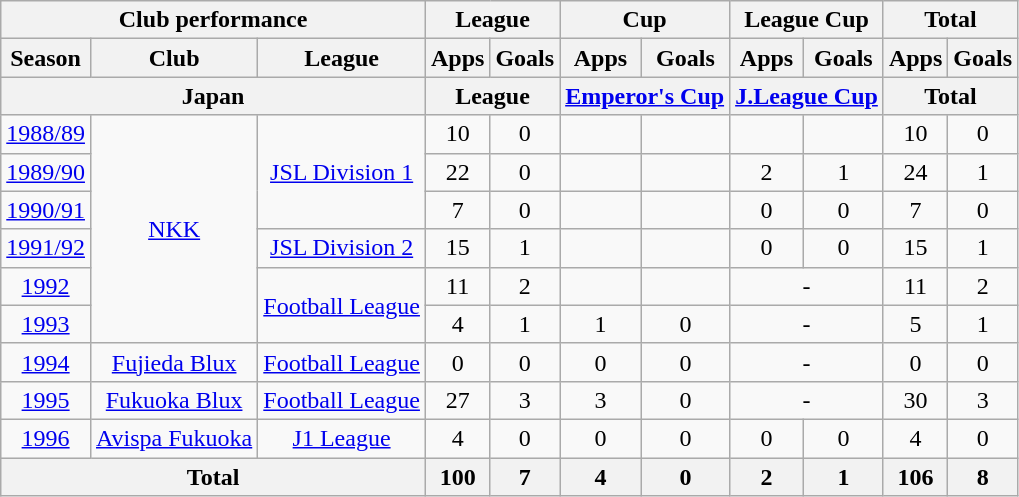<table class="wikitable" style="text-align:center;">
<tr>
<th colspan=3>Club performance</th>
<th colspan=2>League</th>
<th colspan=2>Cup</th>
<th colspan=2>League Cup</th>
<th colspan=2>Total</th>
</tr>
<tr>
<th>Season</th>
<th>Club</th>
<th>League</th>
<th>Apps</th>
<th>Goals</th>
<th>Apps</th>
<th>Goals</th>
<th>Apps</th>
<th>Goals</th>
<th>Apps</th>
<th>Goals</th>
</tr>
<tr>
<th colspan=3>Japan</th>
<th colspan=2>League</th>
<th colspan=2><a href='#'>Emperor's Cup</a></th>
<th colspan=2><a href='#'>J.League Cup</a></th>
<th colspan=2>Total</th>
</tr>
<tr>
<td><a href='#'>1988/89</a></td>
<td rowspan="6"><a href='#'>NKK</a></td>
<td rowspan="3"><a href='#'>JSL Division 1</a></td>
<td>10</td>
<td>0</td>
<td></td>
<td></td>
<td></td>
<td></td>
<td>10</td>
<td>0</td>
</tr>
<tr>
<td><a href='#'>1989/90</a></td>
<td>22</td>
<td>0</td>
<td></td>
<td></td>
<td>2</td>
<td>1</td>
<td>24</td>
<td>1</td>
</tr>
<tr>
<td><a href='#'>1990/91</a></td>
<td>7</td>
<td>0</td>
<td></td>
<td></td>
<td>0</td>
<td>0</td>
<td>7</td>
<td>0</td>
</tr>
<tr>
<td><a href='#'>1991/92</a></td>
<td><a href='#'>JSL Division 2</a></td>
<td>15</td>
<td>1</td>
<td></td>
<td></td>
<td>0</td>
<td>0</td>
<td>15</td>
<td>1</td>
</tr>
<tr>
<td><a href='#'>1992</a></td>
<td rowspan="2"><a href='#'>Football League</a></td>
<td>11</td>
<td>2</td>
<td></td>
<td></td>
<td colspan="2">-</td>
<td>11</td>
<td>2</td>
</tr>
<tr>
<td><a href='#'>1993</a></td>
<td>4</td>
<td>1</td>
<td>1</td>
<td>0</td>
<td colspan="2">-</td>
<td>5</td>
<td>1</td>
</tr>
<tr>
<td><a href='#'>1994</a></td>
<td><a href='#'>Fujieda Blux</a></td>
<td><a href='#'>Football League</a></td>
<td>0</td>
<td>0</td>
<td>0</td>
<td>0</td>
<td colspan="2">-</td>
<td>0</td>
<td>0</td>
</tr>
<tr>
<td><a href='#'>1995</a></td>
<td><a href='#'>Fukuoka Blux</a></td>
<td><a href='#'>Football League</a></td>
<td>27</td>
<td>3</td>
<td>3</td>
<td>0</td>
<td colspan="2">-</td>
<td>30</td>
<td>3</td>
</tr>
<tr>
<td><a href='#'>1996</a></td>
<td><a href='#'>Avispa Fukuoka</a></td>
<td><a href='#'>J1 League</a></td>
<td>4</td>
<td>0</td>
<td>0</td>
<td>0</td>
<td>0</td>
<td>0</td>
<td>4</td>
<td>0</td>
</tr>
<tr>
<th colspan=3>Total</th>
<th>100</th>
<th>7</th>
<th>4</th>
<th>0</th>
<th>2</th>
<th>1</th>
<th>106</th>
<th>8</th>
</tr>
</table>
